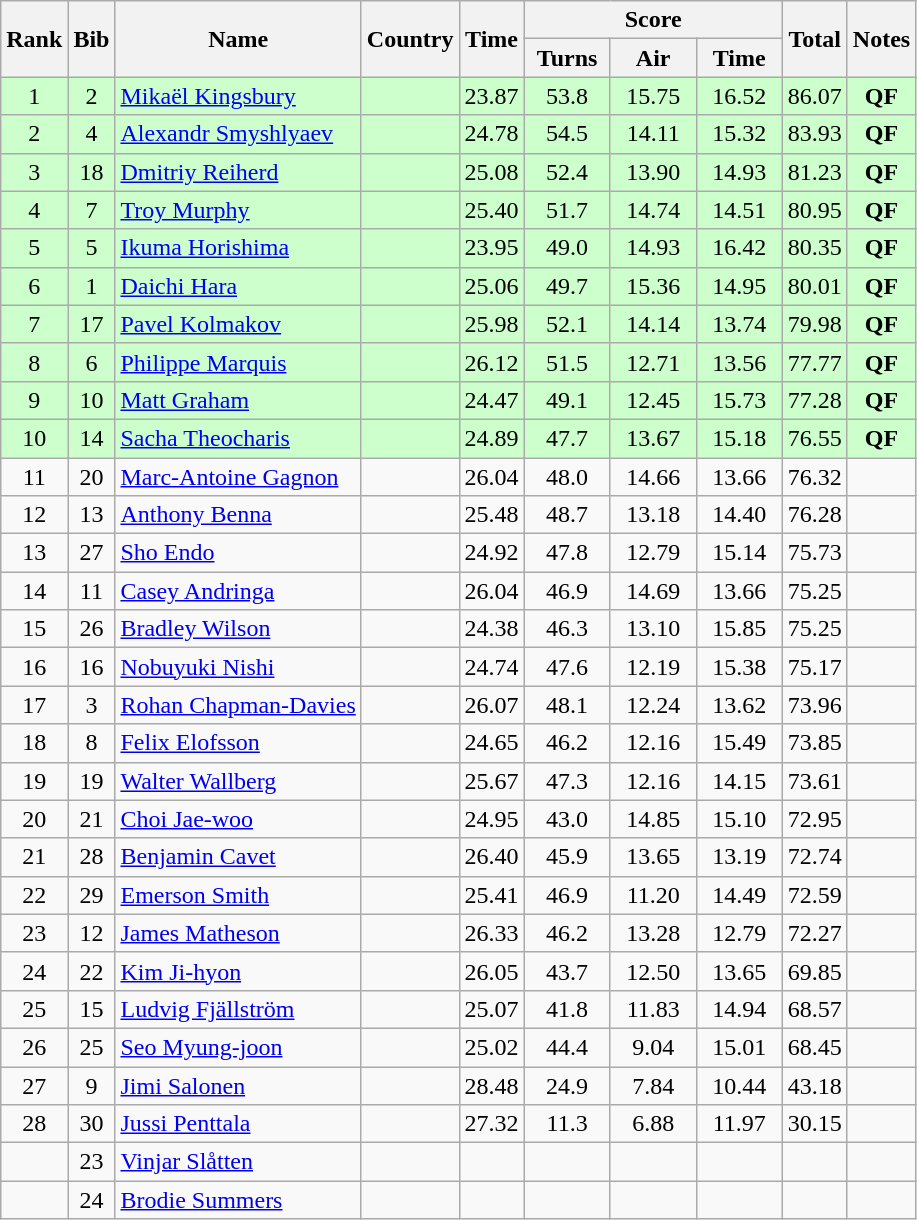<table class="wikitable sortable" style="text-align:center">
<tr>
<th rowspan=2>Rank</th>
<th rowspan=2>Bib</th>
<th rowspan=2>Name</th>
<th rowspan=2>Country</th>
<th rowspan=2>Time</th>
<th colspan=3>Score</th>
<th rowspan=2>Total</th>
<th rowspan=2>Notes</th>
</tr>
<tr>
<th width=50>Turns</th>
<th width=50>Air</th>
<th width=50>Time</th>
</tr>
<tr bgcolor=#ccffcc>
<td>1</td>
<td>2</td>
<td align=left><a href='#'>Mikaël Kingsbury</a></td>
<td align=left></td>
<td>23.87</td>
<td>53.8</td>
<td>15.75</td>
<td>16.52</td>
<td>86.07</td>
<td><strong>QF</strong></td>
</tr>
<tr bgcolor=#ccffcc>
<td>2</td>
<td>4</td>
<td align=left><a href='#'>Alexandr Smyshlyaev</a></td>
<td align=left></td>
<td>24.78</td>
<td>54.5</td>
<td>14.11</td>
<td>15.32</td>
<td>83.93</td>
<td><strong>QF</strong></td>
</tr>
<tr bgcolor=#ccffcc>
<td>3</td>
<td>18</td>
<td align=left><a href='#'>Dmitriy Reiherd</a></td>
<td align=left></td>
<td>25.08</td>
<td>52.4</td>
<td>13.90</td>
<td>14.93</td>
<td>81.23</td>
<td><strong>QF</strong></td>
</tr>
<tr bgcolor=#ccffcc>
<td>4</td>
<td>7</td>
<td align=left><a href='#'>Troy Murphy</a></td>
<td align=left></td>
<td>25.40</td>
<td>51.7</td>
<td>14.74</td>
<td>14.51</td>
<td>80.95</td>
<td><strong>QF</strong></td>
</tr>
<tr bgcolor=#ccffcc>
<td>5</td>
<td>5</td>
<td align=left><a href='#'>Ikuma Horishima</a></td>
<td align=left></td>
<td>23.95</td>
<td>49.0</td>
<td>14.93</td>
<td>16.42</td>
<td>80.35</td>
<td><strong>QF</strong></td>
</tr>
<tr bgcolor=#ccffcc>
<td>6</td>
<td>1</td>
<td align=left><a href='#'>Daichi Hara</a></td>
<td align=left></td>
<td>25.06</td>
<td>49.7</td>
<td>15.36</td>
<td>14.95</td>
<td>80.01</td>
<td><strong>QF</strong></td>
</tr>
<tr bgcolor=#ccffcc>
<td>7</td>
<td>17</td>
<td align=left><a href='#'>Pavel Kolmakov</a></td>
<td align=left></td>
<td>25.98</td>
<td>52.1</td>
<td>14.14</td>
<td>13.74</td>
<td>79.98</td>
<td><strong>QF</strong></td>
</tr>
<tr bgcolor=#ccffcc>
<td>8</td>
<td>6</td>
<td align=left><a href='#'>Philippe Marquis</a></td>
<td align=left></td>
<td>26.12</td>
<td>51.5</td>
<td>12.71</td>
<td>13.56</td>
<td>77.77</td>
<td><strong>QF</strong></td>
</tr>
<tr bgcolor=#ccffcc>
<td>9</td>
<td>10</td>
<td align=left><a href='#'>Matt Graham</a></td>
<td align=left></td>
<td>24.47</td>
<td>49.1</td>
<td>12.45</td>
<td>15.73</td>
<td>77.28</td>
<td><strong>QF</strong></td>
</tr>
<tr bgcolor=#ccffcc>
<td>10</td>
<td>14</td>
<td align=left><a href='#'>Sacha Theocharis</a></td>
<td align=left></td>
<td>24.89</td>
<td>47.7</td>
<td>13.67</td>
<td>15.18</td>
<td>76.55</td>
<td><strong>QF</strong></td>
</tr>
<tr>
<td>11</td>
<td>20</td>
<td align=left><a href='#'>Marc-Antoine Gagnon</a></td>
<td align=left></td>
<td>26.04</td>
<td>48.0</td>
<td>14.66</td>
<td>13.66</td>
<td>76.32</td>
<td></td>
</tr>
<tr>
<td>12</td>
<td>13</td>
<td align=left><a href='#'>Anthony Benna</a></td>
<td align=left></td>
<td>25.48</td>
<td>48.7</td>
<td>13.18</td>
<td>14.40</td>
<td>76.28</td>
<td></td>
</tr>
<tr>
<td>13</td>
<td>27</td>
<td align=left><a href='#'>Sho Endo</a></td>
<td align=left></td>
<td>24.92</td>
<td>47.8</td>
<td>12.79</td>
<td>15.14</td>
<td>75.73</td>
<td></td>
</tr>
<tr>
<td>14</td>
<td>11</td>
<td align=left><a href='#'>Casey Andringa</a></td>
<td align=left></td>
<td>26.04</td>
<td>46.9</td>
<td>14.69</td>
<td>13.66</td>
<td>75.25</td>
<td></td>
</tr>
<tr>
<td>15</td>
<td>26</td>
<td align=left><a href='#'>Bradley Wilson</a></td>
<td align=left></td>
<td>24.38</td>
<td>46.3</td>
<td>13.10</td>
<td>15.85</td>
<td>75.25</td>
<td></td>
</tr>
<tr>
<td>16</td>
<td>16</td>
<td align=left><a href='#'>Nobuyuki Nishi</a></td>
<td align=left></td>
<td>24.74</td>
<td>47.6</td>
<td>12.19</td>
<td>15.38</td>
<td>75.17</td>
<td></td>
</tr>
<tr>
<td>17</td>
<td>3</td>
<td align=left><a href='#'>Rohan Chapman-Davies</a></td>
<td align=left></td>
<td>26.07</td>
<td>48.1</td>
<td>12.24</td>
<td>13.62</td>
<td>73.96</td>
<td></td>
</tr>
<tr>
<td>18</td>
<td>8</td>
<td align=left><a href='#'>Felix Elofsson</a></td>
<td align=left></td>
<td>24.65</td>
<td>46.2</td>
<td>12.16</td>
<td>15.49</td>
<td>73.85</td>
<td></td>
</tr>
<tr>
<td>19</td>
<td>19</td>
<td align=left><a href='#'>Walter Wallberg</a></td>
<td align=left></td>
<td>25.67</td>
<td>47.3</td>
<td>12.16</td>
<td>14.15</td>
<td>73.61</td>
<td></td>
</tr>
<tr>
<td>20</td>
<td>21</td>
<td align=left><a href='#'>Choi Jae-woo</a></td>
<td align=left></td>
<td>24.95</td>
<td>43.0</td>
<td>14.85</td>
<td>15.10</td>
<td>72.95</td>
<td></td>
</tr>
<tr>
<td>21</td>
<td>28</td>
<td align=left><a href='#'>Benjamin Cavet</a></td>
<td align=left></td>
<td>26.40</td>
<td>45.9</td>
<td>13.65</td>
<td>13.19</td>
<td>72.74</td>
<td></td>
</tr>
<tr>
<td>22</td>
<td>29</td>
<td align=left><a href='#'>Emerson Smith</a></td>
<td align=left></td>
<td>25.41</td>
<td>46.9</td>
<td>11.20</td>
<td>14.49</td>
<td>72.59</td>
<td></td>
</tr>
<tr>
<td>23</td>
<td>12</td>
<td align=left><a href='#'>James Matheson</a></td>
<td align=left></td>
<td>26.33</td>
<td>46.2</td>
<td>13.28</td>
<td>12.79</td>
<td>72.27</td>
<td></td>
</tr>
<tr>
<td>24</td>
<td>22</td>
<td align=left><a href='#'>Kim Ji-hyon</a></td>
<td align=left></td>
<td>26.05</td>
<td>43.7</td>
<td>12.50</td>
<td>13.65</td>
<td>69.85</td>
<td></td>
</tr>
<tr>
<td>25</td>
<td>15</td>
<td align=left><a href='#'>Ludvig Fjällström</a></td>
<td align=left></td>
<td>25.07</td>
<td>41.8</td>
<td>11.83</td>
<td>14.94</td>
<td>68.57</td>
<td></td>
</tr>
<tr>
<td>26</td>
<td>25</td>
<td align=left><a href='#'>Seo Myung-joon</a></td>
<td align=left></td>
<td>25.02</td>
<td>44.4</td>
<td>9.04</td>
<td>15.01</td>
<td>68.45</td>
<td></td>
</tr>
<tr>
<td>27</td>
<td>9</td>
<td align=left><a href='#'>Jimi Salonen</a></td>
<td align=left></td>
<td>28.48</td>
<td>24.9</td>
<td>7.84</td>
<td>10.44</td>
<td>43.18</td>
<td></td>
</tr>
<tr>
<td>28</td>
<td>30</td>
<td align=left><a href='#'>Jussi Penttala</a></td>
<td align=left></td>
<td>27.32</td>
<td>11.3</td>
<td>6.88</td>
<td>11.97</td>
<td>30.15</td>
<td></td>
</tr>
<tr>
<td></td>
<td>23</td>
<td align=left><a href='#'>Vinjar Slåtten</a></td>
<td align=left></td>
<td></td>
<td></td>
<td></td>
<td></td>
<td></td>
<td></td>
</tr>
<tr>
<td></td>
<td>24</td>
<td align=left><a href='#'>Brodie Summers</a></td>
<td align=left></td>
<td></td>
<td></td>
<td></td>
<td></td>
<td></td>
<td></td>
</tr>
</table>
